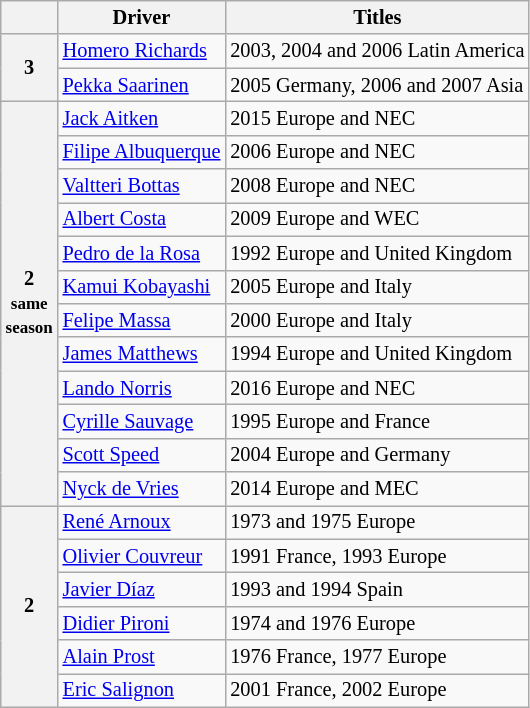<table class="wikitable" style="font-size:85%">
<tr>
<th></th>
<th>Driver</th>
<th>Titles</th>
</tr>
<tr>
<th rowspan=2>3</th>
<td> <a href='#'>Homero Richards</a></td>
<td>2003, 2004 and 2006 Latin America</td>
</tr>
<tr>
<td> <a href='#'>Pekka Saarinen</a></td>
<td>2005 Germany, 2006 and 2007 Asia</td>
</tr>
<tr>
<th rowspan="12">2<br><small>same<br>season</small></th>
<td> <a href='#'>Jack Aitken</a></td>
<td>2015 Europe and NEC</td>
</tr>
<tr>
<td> <a href='#'>Filipe Albuquerque</a></td>
<td>2006 Europe and NEC</td>
</tr>
<tr>
<td> <a href='#'>Valtteri Bottas</a></td>
<td>2008 Europe and NEC</td>
</tr>
<tr>
<td> <a href='#'>Albert Costa</a></td>
<td>2009 Europe and WEC</td>
</tr>
<tr>
<td> <a href='#'>Pedro de la Rosa</a></td>
<td>1992 Europe and United Kingdom</td>
</tr>
<tr>
<td> <a href='#'>Kamui Kobayashi</a></td>
<td>2005 Europe and Italy</td>
</tr>
<tr>
<td> <a href='#'>Felipe Massa</a></td>
<td>2000 Europe and Italy</td>
</tr>
<tr>
<td> <a href='#'>James Matthews</a></td>
<td>1994 Europe and United Kingdom</td>
</tr>
<tr>
<td> <a href='#'>Lando Norris</a></td>
<td>2016 Europe and NEC</td>
</tr>
<tr>
<td> <a href='#'>Cyrille Sauvage</a></td>
<td>1995 Europe and France</td>
</tr>
<tr>
<td> <a href='#'>Scott Speed</a></td>
<td>2004 Europe and Germany</td>
</tr>
<tr>
<td> <a href='#'>Nyck de Vries</a></td>
<td>2014 Europe and MEC</td>
</tr>
<tr>
<th rowspan=6>2</th>
<td> <a href='#'>René Arnoux</a></td>
<td>1973 and 1975 Europe</td>
</tr>
<tr>
<td> <a href='#'>Olivier Couvreur</a></td>
<td>1991 France, 1993 Europe</td>
</tr>
<tr>
<td> <a href='#'>Javier Díaz</a></td>
<td>1993 and 1994 Spain</td>
</tr>
<tr>
<td> <a href='#'>Didier Pironi</a></td>
<td>1974 and 1976 Europe</td>
</tr>
<tr>
<td> <a href='#'>Alain Prost</a></td>
<td>1976 France, 1977 Europe</td>
</tr>
<tr>
<td> <a href='#'>Eric Salignon</a></td>
<td>2001 France, 2002 Europe</td>
</tr>
</table>
